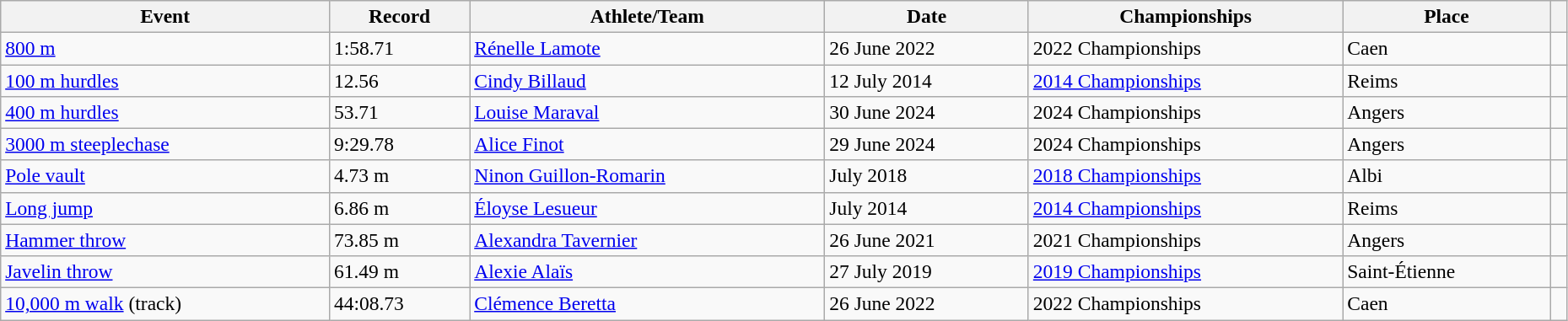<table class="wikitable" style="font-size:98%; width: 98%;">
<tr>
<th>Event</th>
<th>Record</th>
<th>Athlete/Team</th>
<th>Date</th>
<th>Championships</th>
<th>Place</th>
<th></th>
</tr>
<tr>
<td><a href='#'>800 m</a></td>
<td>1:58.71</td>
<td><a href='#'>Rénelle Lamote</a></td>
<td>26 June 2022</td>
<td>2022 Championships</td>
<td>Caen</td>
<td></td>
</tr>
<tr>
<td><a href='#'>100 m hurdles</a></td>
<td>12.56  </td>
<td><a href='#'>Cindy Billaud</a></td>
<td>12 July 2014</td>
<td><a href='#'>2014 Championships</a></td>
<td>Reims</td>
<td></td>
</tr>
<tr>
<td><a href='#'>400 m hurdles</a></td>
<td>53.71</td>
<td><a href='#'>Louise Maraval</a></td>
<td>30 June 2024</td>
<td>2024 Championships</td>
<td>Angers</td>
<td></td>
</tr>
<tr>
<td><a href='#'>3000 m steeplechase</a></td>
<td>9:29.78</td>
<td><a href='#'>Alice Finot</a></td>
<td>29 June 2024</td>
<td>2024 Championships</td>
<td>Angers</td>
<td></td>
</tr>
<tr>
<td><a href='#'>Pole vault</a></td>
<td>4.73 m</td>
<td><a href='#'>Ninon Guillon-Romarin</a></td>
<td>July 2018</td>
<td><a href='#'>2018 Championships</a></td>
<td>Albi</td>
<td></td>
</tr>
<tr>
<td><a href='#'>Long jump</a></td>
<td>6.86 m</td>
<td><a href='#'>Éloyse Lesueur</a></td>
<td>July 2014</td>
<td><a href='#'>2014 Championships</a></td>
<td>Reims</td>
<td></td>
</tr>
<tr>
<td><a href='#'>Hammer throw</a></td>
<td>73.85 m</td>
<td><a href='#'>Alexandra Tavernier</a></td>
<td>26 June 2021</td>
<td>2021 Championships</td>
<td>Angers</td>
<td></td>
</tr>
<tr>
<td><a href='#'>Javelin throw</a></td>
<td>61.49 m</td>
<td><a href='#'>Alexie Alaïs</a></td>
<td>27 July 2019</td>
<td><a href='#'>2019 Championships</a></td>
<td>Saint-Étienne</td>
</tr>
<tr>
<td><a href='#'>10,000 m walk</a> (track)</td>
<td>44:08.73</td>
<td><a href='#'>Clémence Beretta</a></td>
<td>26 June 2022</td>
<td>2022 Championships</td>
<td>Caen</td>
<td></td>
</tr>
</table>
